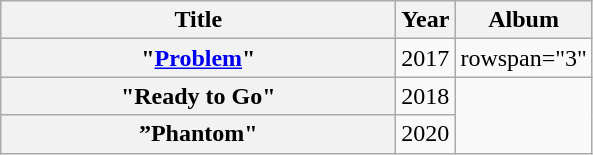<table class="wikitable plainrowheaders" style="text-align:center;">
<tr>
<th scope="col" style="width:16em;">Title</th>
<th scope="col">Year</th>
<th scope="col">Album</th>
</tr>
<tr>
<th scope="row">"<a href='#'>Problem</a>"<br></th>
<td>2017</td>
<td>rowspan="3" </td>
</tr>
<tr>
<th scope="row">"Ready to Go"</th>
<td>2018</td>
</tr>
<tr>
<th scope="row">”Phantom"</th>
<td>2020</td>
</tr>
</table>
